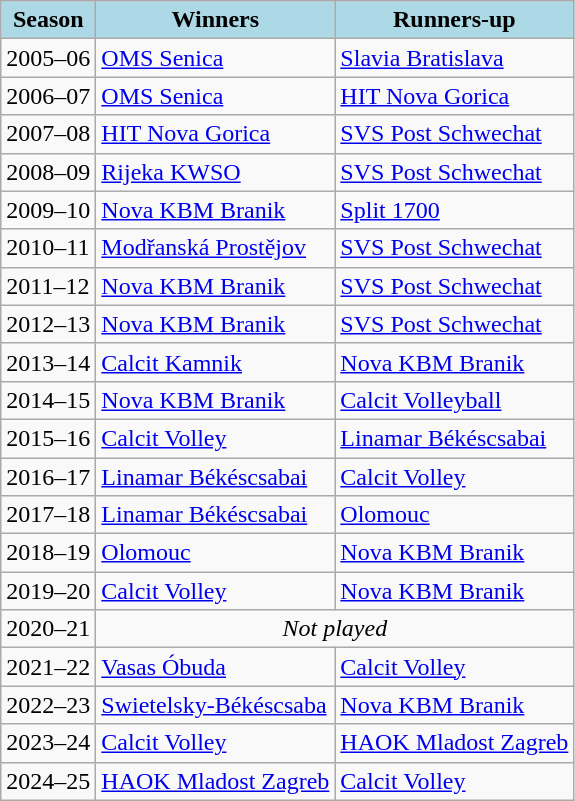<table class=wikitable>
<tr>
<th style="background:lightblue;">Season</th>
<th style="background:lightblue;">Winners</th>
<th style="background:lightblue;">Runners-up</th>
</tr>
<tr>
<td>2005–06</td>
<td> <a href='#'>OMS Senica</a></td>
<td> <a href='#'>Slavia Bratislava</a></td>
</tr>
<tr>
<td>2006–07</td>
<td> <a href='#'>OMS Senica</a></td>
<td> <a href='#'>HIT Nova Gorica</a></td>
</tr>
<tr>
<td>2007–08</td>
<td> <a href='#'>HIT Nova Gorica</a></td>
<td> <a href='#'>SVS Post Schwechat</a></td>
</tr>
<tr>
<td>2008–09</td>
<td> <a href='#'>Rijeka KWSO</a></td>
<td> <a href='#'>SVS Post Schwechat</a></td>
</tr>
<tr>
<td>2009–10</td>
<td> <a href='#'>Nova KBM Branik</a></td>
<td> <a href='#'>Split 1700</a></td>
</tr>
<tr>
<td>2010–11</td>
<td> <a href='#'>Modřanská Prostějov</a></td>
<td> <a href='#'>SVS Post Schwechat</a></td>
</tr>
<tr>
<td>2011–12</td>
<td> <a href='#'>Nova KBM Branik</a></td>
<td> <a href='#'>SVS Post Schwechat</a></td>
</tr>
<tr>
<td>2012–13</td>
<td> <a href='#'>Nova KBM Branik</a></td>
<td> <a href='#'>SVS Post Schwechat</a></td>
</tr>
<tr>
<td>2013–14</td>
<td> <a href='#'>Calcit Kamnik</a></td>
<td> <a href='#'>Nova KBM Branik</a></td>
</tr>
<tr>
<td>2014–15</td>
<td> <a href='#'>Nova KBM Branik</a></td>
<td> <a href='#'>Calcit Volleyball</a></td>
</tr>
<tr>
<td>2015–16</td>
<td> <a href='#'>Calcit Volley</a></td>
<td> <a href='#'>Linamar Békéscsabai</a></td>
</tr>
<tr>
<td>2016–17</td>
<td> <a href='#'>Linamar Békéscsabai</a></td>
<td> <a href='#'>Calcit Volley</a></td>
</tr>
<tr>
<td>2017–18</td>
<td> <a href='#'>Linamar Békéscsabai</a></td>
<td> <a href='#'>Olomouc</a></td>
</tr>
<tr>
<td>2018–19</td>
<td> <a href='#'>Olomouc</a></td>
<td> <a href='#'>Nova KBM Branik</a></td>
</tr>
<tr>
<td>2019–20</td>
<td> <a href='#'>Calcit Volley</a></td>
<td> <a href='#'>Nova KBM Branik</a></td>
</tr>
<tr>
<td>2020–21</td>
<td colspan=3 align=center><em>Not played</em></td>
</tr>
<tr>
<td>2021–22</td>
<td> <a href='#'>Vasas Óbuda</a></td>
<td> <a href='#'>Calcit Volley</a></td>
</tr>
<tr>
<td>2022–23</td>
<td> <a href='#'>Swietelsky-Békéscsaba</a></td>
<td> <a href='#'>Nova KBM Branik</a></td>
</tr>
<tr>
<td>2023–24</td>
<td> <a href='#'>Calcit Volley</a></td>
<td> <a href='#'>HAOK Mladost Zagreb</a></td>
</tr>
<tr>
<td>2024–25</td>
<td> <a href='#'>HAOK Mladost Zagreb</a></td>
<td> <a href='#'>Calcit Volley</a></td>
</tr>
</table>
